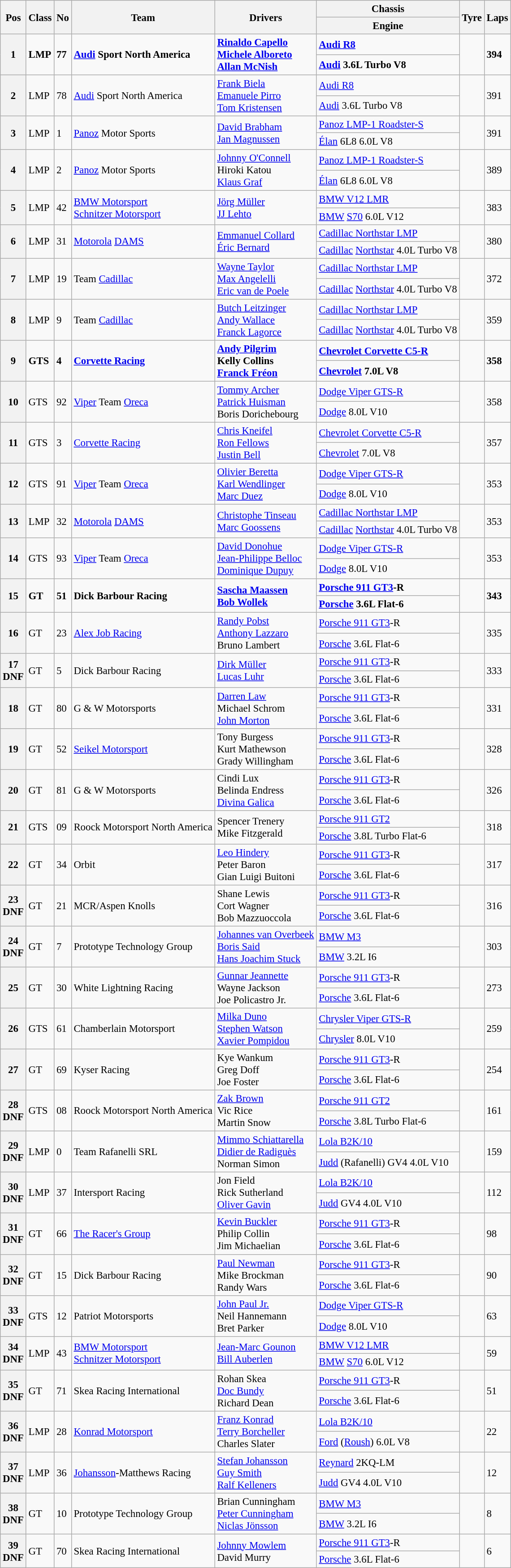<table class="wikitable" style="font-size: 95%;">
<tr>
<th rowspan=2>Pos</th>
<th rowspan=2>Class</th>
<th rowspan=2>No</th>
<th rowspan=2>Team</th>
<th rowspan=2>Drivers</th>
<th>Chassis</th>
<th rowspan=2>Tyre</th>
<th rowspan=2>Laps</th>
</tr>
<tr>
<th>Engine</th>
</tr>
<tr style="font-weight:bold">
<th rowspan=2>1</th>
<td rowspan=2>LMP</td>
<td rowspan=2>77</td>
<td rowspan=2> <a href='#'>Audi</a> Sport North America</td>
<td rowspan=2> <a href='#'>Rinaldo Capello</a><br> <a href='#'>Michele Alboreto</a><br> <a href='#'>Allan McNish</a></td>
<td><a href='#'>Audi R8</a></td>
<td rowspan=2></td>
<td rowspan=2>394</td>
</tr>
<tr style="font-weight:bold">
<td><a href='#'>Audi</a> 3.6L Turbo V8</td>
</tr>
<tr>
<th rowspan=2>2</th>
<td rowspan=2>LMP</td>
<td rowspan=2>78</td>
<td rowspan=2> <a href='#'>Audi</a> Sport North America</td>
<td rowspan=2> <a href='#'>Frank Biela</a><br> <a href='#'>Emanuele Pirro</a><br> <a href='#'>Tom Kristensen</a></td>
<td><a href='#'>Audi R8</a></td>
<td rowspan=2></td>
<td rowspan=2>391</td>
</tr>
<tr>
<td><a href='#'>Audi</a> 3.6L Turbo V8</td>
</tr>
<tr>
<th rowspan=2>3</th>
<td rowspan=2>LMP</td>
<td rowspan=2>1</td>
<td rowspan=2> <a href='#'>Panoz</a> Motor Sports</td>
<td rowspan=2> <a href='#'>David Brabham</a><br> <a href='#'>Jan Magnussen</a></td>
<td><a href='#'>Panoz LMP-1 Roadster-S</a></td>
<td rowspan=2></td>
<td rowspan=2>391</td>
</tr>
<tr>
<td><a href='#'>Élan</a> 6L8 6.0L V8</td>
</tr>
<tr>
<th rowspan=2>4</th>
<td rowspan=2>LMP</td>
<td rowspan=2>2</td>
<td rowspan=2> <a href='#'>Panoz</a> Motor Sports</td>
<td rowspan=2> <a href='#'>Johnny O'Connell</a><br> Hiroki Katou<br> <a href='#'>Klaus Graf</a></td>
<td><a href='#'>Panoz LMP-1 Roadster-S</a></td>
<td rowspan=2></td>
<td rowspan=2>389</td>
</tr>
<tr>
<td><a href='#'>Élan</a> 6L8 6.0L V8</td>
</tr>
<tr>
<th rowspan=2>5</th>
<td rowspan=2>LMP</td>
<td rowspan=2>42</td>
<td rowspan=2> <a href='#'>BMW Motorsport</a><br> <a href='#'>Schnitzer Motorsport</a></td>
<td rowspan=2> <a href='#'>Jörg Müller</a><br> <a href='#'>JJ Lehto</a></td>
<td><a href='#'>BMW V12 LMR</a></td>
<td rowspan=2></td>
<td rowspan=2>383</td>
</tr>
<tr>
<td><a href='#'>BMW</a> <a href='#'>S70</a> 6.0L V12</td>
</tr>
<tr>
<th rowspan=2>6</th>
<td rowspan=2>LMP</td>
<td rowspan=2>31</td>
<td rowspan=2> <a href='#'>Motorola</a> <a href='#'>DAMS</a></td>
<td rowspan=2> <a href='#'>Emmanuel Collard</a><br> <a href='#'>Éric Bernard</a></td>
<td><a href='#'>Cadillac Northstar LMP</a></td>
<td rowspan=2></td>
<td rowspan=2>380</td>
</tr>
<tr>
<td><a href='#'>Cadillac</a> <a href='#'>Northstar</a> 4.0L Turbo V8</td>
</tr>
<tr>
<th rowspan=2>7</th>
<td rowspan=2>LMP</td>
<td rowspan=2>19</td>
<td rowspan=2> Team <a href='#'>Cadillac</a></td>
<td rowspan=2> <a href='#'>Wayne Taylor</a><br> <a href='#'>Max Angelelli</a><br> <a href='#'>Eric van de Poele</a></td>
<td><a href='#'>Cadillac Northstar LMP</a></td>
<td rowspan=2></td>
<td rowspan=2>372</td>
</tr>
<tr>
<td><a href='#'>Cadillac</a> <a href='#'>Northstar</a> 4.0L Turbo V8</td>
</tr>
<tr>
<th rowspan=2>8</th>
<td rowspan=2>LMP</td>
<td rowspan=2>9</td>
<td rowspan=2> Team <a href='#'>Cadillac</a></td>
<td rowspan=2> <a href='#'>Butch Leitzinger</a><br> <a href='#'>Andy Wallace</a><br> <a href='#'>Franck Lagorce</a></td>
<td><a href='#'>Cadillac Northstar LMP</a></td>
<td rowspan=2></td>
<td rowspan=2>359</td>
</tr>
<tr>
<td><a href='#'>Cadillac</a> <a href='#'>Northstar</a> 4.0L Turbo V8</td>
</tr>
<tr style="font-weight:bold">
<th rowspan=2>9</th>
<td rowspan=2>GTS</td>
<td rowspan=2>4</td>
<td rowspan=2> <a href='#'>Corvette Racing</a></td>
<td rowspan=2> <a href='#'>Andy Pilgrim</a><br> Kelly Collins<br> <a href='#'>Franck Fréon</a></td>
<td><a href='#'>Chevrolet Corvette C5-R</a></td>
<td rowspan=2></td>
<td rowspan=2>358</td>
</tr>
<tr style="font-weight:bold">
<td><a href='#'>Chevrolet</a> 7.0L V8</td>
</tr>
<tr>
<th rowspan=2>10</th>
<td rowspan=2>GTS</td>
<td rowspan=2>92</td>
<td rowspan=2> <a href='#'>Viper</a> Team <a href='#'>Oreca</a></td>
<td rowspan=2> <a href='#'>Tommy Archer</a><br> <a href='#'>Patrick Huisman</a><br> Boris Dorichebourg</td>
<td><a href='#'>Dodge Viper GTS-R</a></td>
<td rowspan=2></td>
<td rowspan=2>358</td>
</tr>
<tr>
<td><a href='#'>Dodge</a> 8.0L V10</td>
</tr>
<tr>
<th rowspan=2>11</th>
<td rowspan=2>GTS</td>
<td rowspan=2>3</td>
<td rowspan=2> <a href='#'>Corvette Racing</a></td>
<td rowspan=2> <a href='#'>Chris Kneifel</a><br> <a href='#'>Ron Fellows</a><br> <a href='#'>Justin Bell</a></td>
<td><a href='#'>Chevrolet Corvette C5-R</a></td>
<td rowspan=2></td>
<td rowspan=2>357</td>
</tr>
<tr>
<td><a href='#'>Chevrolet</a> 7.0L V8</td>
</tr>
<tr>
<th rowspan=2>12</th>
<td rowspan=2>GTS</td>
<td rowspan=2>91</td>
<td rowspan=2> <a href='#'>Viper</a> Team <a href='#'>Oreca</a></td>
<td rowspan=2> <a href='#'>Olivier Beretta</a><br> <a href='#'>Karl Wendlinger</a><br> <a href='#'>Marc Duez</a></td>
<td><a href='#'>Dodge Viper GTS-R</a></td>
<td rowspan=2></td>
<td rowspan=2>353</td>
</tr>
<tr>
<td><a href='#'>Dodge</a> 8.0L V10</td>
</tr>
<tr>
<th rowspan=2>13</th>
<td rowspan=2>LMP</td>
<td rowspan=2>32</td>
<td rowspan=2> <a href='#'>Motorola</a> <a href='#'>DAMS</a></td>
<td rowspan=2> <a href='#'>Christophe Tinseau</a><br> <a href='#'>Marc Goossens</a></td>
<td><a href='#'>Cadillac Northstar LMP</a></td>
<td rowspan=2></td>
<td rowspan=2>353</td>
</tr>
<tr>
<td><a href='#'>Cadillac</a> <a href='#'>Northstar</a> 4.0L Turbo V8</td>
</tr>
<tr>
<th rowspan=2>14</th>
<td rowspan=2>GTS</td>
<td rowspan=2>93</td>
<td rowspan=2> <a href='#'>Viper</a> Team <a href='#'>Oreca</a></td>
<td rowspan=2> <a href='#'>David Donohue</a><br> <a href='#'>Jean-Philippe Belloc</a><br> <a href='#'>Dominique Dupuy</a></td>
<td><a href='#'>Dodge Viper GTS-R</a></td>
<td rowspan=2></td>
<td rowspan=2>353</td>
</tr>
<tr>
<td><a href='#'>Dodge</a> 8.0L V10</td>
</tr>
<tr style="font-weight:bold">
<th rowspan=2>15</th>
<td rowspan=2>GT</td>
<td rowspan=2>51</td>
<td rowspan=2> Dick Barbour Racing</td>
<td rowspan=2> <a href='#'>Sascha Maassen</a><br> <a href='#'>Bob Wollek</a></td>
<td><a href='#'>Porsche 911 GT3</a>-R</td>
<td rowspan=2></td>
<td rowspan=2>343</td>
</tr>
<tr style="font-weight:bold">
<td><a href='#'>Porsche</a> 3.6L Flat-6</td>
</tr>
<tr>
<th rowspan=2>16</th>
<td rowspan=2>GT</td>
<td rowspan=2>23</td>
<td rowspan=2> <a href='#'>Alex Job Racing</a></td>
<td rowspan=2> <a href='#'>Randy Pobst</a><br> <a href='#'>Anthony Lazzaro</a><br> Bruno Lambert</td>
<td><a href='#'>Porsche 911 GT3</a>-R</td>
<td rowspan=2></td>
<td rowspan=2>335</td>
</tr>
<tr>
<td><a href='#'>Porsche</a> 3.6L Flat-6</td>
</tr>
<tr>
<th rowspan=2>17<br>DNF</th>
<td rowspan=2>GT</td>
<td rowspan=2>5</td>
<td rowspan=2> Dick Barbour Racing</td>
<td rowspan=2> <a href='#'>Dirk Müller</a><br> <a href='#'>Lucas Luhr</a></td>
<td><a href='#'>Porsche 911 GT3</a>-R</td>
<td rowspan=2></td>
<td rowspan=2>333</td>
</tr>
<tr>
<td><a href='#'>Porsche</a> 3.6L Flat-6</td>
</tr>
<tr>
<th rowspan=2>18</th>
<td rowspan=2>GT</td>
<td rowspan=2>80</td>
<td rowspan=2> G & W Motorsports</td>
<td rowspan=2> <a href='#'>Darren Law</a><br> Michael Schrom<br> <a href='#'>John Morton</a></td>
<td><a href='#'>Porsche 911 GT3</a>-R</td>
<td rowspan=2></td>
<td rowspan=2>331</td>
</tr>
<tr>
<td><a href='#'>Porsche</a> 3.6L Flat-6</td>
</tr>
<tr>
<th rowspan=2>19</th>
<td rowspan=2>GT</td>
<td rowspan=2>52</td>
<td rowspan=2> <a href='#'>Seikel Motorsport</a></td>
<td rowspan=2> Tony Burgess<br> Kurt Mathewson<br> Grady Willingham</td>
<td><a href='#'>Porsche 911 GT3</a>-R</td>
<td rowspan=2></td>
<td rowspan=2>328</td>
</tr>
<tr>
<td><a href='#'>Porsche</a> 3.6L Flat-6</td>
</tr>
<tr>
<th rowspan=2>20</th>
<td rowspan=2>GT</td>
<td rowspan=2>81</td>
<td rowspan=2> G & W Motorsports</td>
<td rowspan=2> Cindi Lux<br> Belinda Endress<br> <a href='#'>Divina Galica</a></td>
<td><a href='#'>Porsche 911 GT3</a>-R</td>
<td rowspan=2></td>
<td rowspan=2>326</td>
</tr>
<tr>
<td><a href='#'>Porsche</a> 3.6L Flat-6</td>
</tr>
<tr>
<th rowspan=2>21</th>
<td rowspan=2>GTS</td>
<td rowspan=2>09</td>
<td rowspan=2> Roock Motorsport North America</td>
<td rowspan=2> Spencer Trenery<br> Mike Fitzgerald</td>
<td><a href='#'>Porsche 911 GT2</a></td>
<td rowspan=2></td>
<td rowspan=2>318</td>
</tr>
<tr>
<td><a href='#'>Porsche</a> 3.8L Turbo Flat-6</td>
</tr>
<tr>
<th rowspan=2>22</th>
<td rowspan=2>GT</td>
<td rowspan=2>34</td>
<td rowspan=2> Orbit</td>
<td rowspan=2> <a href='#'>Leo Hindery</a><br> Peter Baron<br> Gian Luigi Buitoni</td>
<td><a href='#'>Porsche 911 GT3</a>-R</td>
<td rowspan=2></td>
<td rowspan=2>317</td>
</tr>
<tr>
<td><a href='#'>Porsche</a> 3.6L Flat-6</td>
</tr>
<tr>
<th rowspan=2>23<br>DNF</th>
<td rowspan=2>GT</td>
<td rowspan=2>21</td>
<td rowspan=2> MCR/Aspen Knolls</td>
<td rowspan=2> Shane Lewis<br> Cort Wagner<br> Bob Mazzuoccola</td>
<td><a href='#'>Porsche 911 GT3</a>-R</td>
<td rowspan=2></td>
<td rowspan=2>316</td>
</tr>
<tr>
<td><a href='#'>Porsche</a> 3.6L Flat-6</td>
</tr>
<tr>
<th rowspan=2>24<br>DNF</th>
<td rowspan=2>GT</td>
<td rowspan=2>7</td>
<td rowspan=2> Prototype Technology Group</td>
<td rowspan=2> <a href='#'>Johannes van Overbeek</a><br> <a href='#'>Boris Said</a><br> <a href='#'>Hans Joachim Stuck</a></td>
<td><a href='#'>BMW M3</a></td>
<td rowspan=2></td>
<td rowspan=2>303</td>
</tr>
<tr>
<td><a href='#'>BMW</a> 3.2L I6</td>
</tr>
<tr>
<th rowspan=2>25</th>
<td rowspan=2>GT</td>
<td rowspan=2>30</td>
<td rowspan=2> White Lightning Racing</td>
<td rowspan=2> <a href='#'>Gunnar Jeannette</a><br> Wayne Jackson<br> Joe Policastro Jr.</td>
<td><a href='#'>Porsche 911 GT3</a>-R</td>
<td rowspan=2></td>
<td rowspan=2>273</td>
</tr>
<tr>
<td><a href='#'>Porsche</a> 3.6L Flat-6</td>
</tr>
<tr>
<th rowspan=2>26</th>
<td rowspan=2>GTS</td>
<td rowspan=2>61</td>
<td rowspan=2> Chamberlain Motorsport</td>
<td rowspan=2> <a href='#'>Milka Duno</a><br> <a href='#'>Stephen Watson</a><br> <a href='#'>Xavier Pompidou</a></td>
<td><a href='#'>Chrysler Viper GTS-R</a></td>
<td rowspan=2></td>
<td rowspan=2>259</td>
</tr>
<tr>
<td><a href='#'>Chrysler</a> 8.0L V10</td>
</tr>
<tr>
<th rowspan=2>27</th>
<td rowspan=2>GT</td>
<td rowspan=2>69</td>
<td rowspan=2> Kyser Racing</td>
<td rowspan=2> Kye Wankum<br> Greg Doff<br> Joe Foster</td>
<td><a href='#'>Porsche 911 GT3</a>-R</td>
<td rowspan=2></td>
<td rowspan=2>254</td>
</tr>
<tr>
<td><a href='#'>Porsche</a> 3.6L Flat-6</td>
</tr>
<tr>
<th rowspan=2>28<br>DNF</th>
<td rowspan=2>GTS</td>
<td rowspan=2>08</td>
<td rowspan=2> Roock Motorsport North America</td>
<td rowspan=2> <a href='#'>Zak Brown</a><br> Vic Rice<br> Martin Snow</td>
<td><a href='#'>Porsche 911 GT2</a></td>
<td rowspan=2></td>
<td rowspan=2>161</td>
</tr>
<tr>
<td><a href='#'>Porsche</a> 3.8L Turbo Flat-6</td>
</tr>
<tr>
<th rowspan=2>29<br>DNF</th>
<td rowspan=2>LMP</td>
<td rowspan=2>0</td>
<td rowspan=2> Team Rafanelli SRL</td>
<td rowspan=2> <a href='#'>Mimmo Schiattarella</a><br> <a href='#'>Didier de Radiguès</a><br> Norman Simon</td>
<td><a href='#'>Lola B2K/10</a></td>
<td rowspan=2></td>
<td rowspan=2>159</td>
</tr>
<tr>
<td><a href='#'>Judd</a> (Rafanelli) GV4 4.0L V10</td>
</tr>
<tr>
<th rowspan=2>30<br>DNF</th>
<td rowspan=2>LMP</td>
<td rowspan=2>37</td>
<td rowspan=2> Intersport Racing</td>
<td rowspan=2> Jon Field<br> Rick Sutherland<br> <a href='#'>Oliver Gavin</a></td>
<td><a href='#'>Lola B2K/10</a></td>
<td rowspan=2></td>
<td rowspan=2>112</td>
</tr>
<tr>
<td><a href='#'>Judd</a> GV4 4.0L V10</td>
</tr>
<tr>
<th rowspan=2>31<br>DNF</th>
<td rowspan=2>GT</td>
<td rowspan=2>66</td>
<td rowspan=2> <a href='#'>The Racer's Group</a></td>
<td rowspan=2> <a href='#'>Kevin Buckler</a><br> Philip Collin<br> Jim Michaelian</td>
<td><a href='#'>Porsche 911 GT3</a>-R</td>
<td rowspan=2></td>
<td rowspan=2>98</td>
</tr>
<tr>
<td><a href='#'>Porsche</a> 3.6L Flat-6</td>
</tr>
<tr>
<th rowspan=2>32<br>DNF</th>
<td rowspan=2>GT</td>
<td rowspan=2>15</td>
<td rowspan=2> Dick Barbour Racing</td>
<td rowspan=2> <a href='#'>Paul Newman</a><br> Mike Brockman<br> Randy Wars</td>
<td><a href='#'>Porsche 911 GT3</a>-R</td>
<td rowspan=2></td>
<td rowspan=2>90</td>
</tr>
<tr>
<td><a href='#'>Porsche</a> 3.6L Flat-6</td>
</tr>
<tr>
<th rowspan=2>33<br>DNF</th>
<td rowspan=2>GTS</td>
<td rowspan=2>12</td>
<td rowspan=2> Patriot Motorsports</td>
<td rowspan=2> <a href='#'>John Paul Jr.</a><br> Neil Hannemann<br> Bret Parker</td>
<td><a href='#'>Dodge Viper GTS-R</a></td>
<td rowspan=2></td>
<td rowspan=2>63</td>
</tr>
<tr>
<td><a href='#'>Dodge</a> 8.0L V10</td>
</tr>
<tr>
<th rowspan=2>34<br>DNF</th>
<td rowspan=2>LMP</td>
<td rowspan=2>43</td>
<td rowspan=2> <a href='#'>BMW Motorsport</a><br> <a href='#'>Schnitzer Motorsport</a></td>
<td rowspan=2> <a href='#'>Jean-Marc Gounon</a><br> <a href='#'>Bill Auberlen</a></td>
<td><a href='#'>BMW V12 LMR</a></td>
<td rowspan=2></td>
<td rowspan=2>59</td>
</tr>
<tr>
<td><a href='#'>BMW</a> <a href='#'>S70</a> 6.0L V12</td>
</tr>
<tr>
<th rowspan=2>35<br>DNF</th>
<td rowspan=2>GT</td>
<td rowspan=2>71</td>
<td rowspan=2> Skea Racing International</td>
<td rowspan=2> Rohan Skea<br> <a href='#'>Doc Bundy</a><br> Richard Dean</td>
<td><a href='#'>Porsche 911 GT3</a>-R</td>
<td rowspan=2></td>
<td rowspan=2>51</td>
</tr>
<tr>
<td><a href='#'>Porsche</a> 3.6L Flat-6</td>
</tr>
<tr>
<th rowspan=2>36<br>DNF</th>
<td rowspan=2>LMP</td>
<td rowspan=2>28</td>
<td rowspan=2> <a href='#'>Konrad Motorsport</a></td>
<td rowspan=2> <a href='#'>Franz Konrad</a><br> <a href='#'>Terry Borcheller</a><br> Charles Slater</td>
<td><a href='#'>Lola B2K/10</a></td>
<td rowspan=2></td>
<td rowspan=2>22</td>
</tr>
<tr>
<td><a href='#'>Ford</a> (<a href='#'>Roush</a>) 6.0L V8</td>
</tr>
<tr>
<th rowspan=2>37<br>DNF</th>
<td rowspan=2>LMP</td>
<td rowspan=2>36</td>
<td rowspan=2> <a href='#'>Johansson</a>-Matthews Racing</td>
<td rowspan=2> <a href='#'>Stefan Johansson</a><br> <a href='#'>Guy Smith</a><br> <a href='#'>Ralf Kelleners</a></td>
<td><a href='#'>Reynard</a> 2KQ-LM</td>
<td rowspan=2></td>
<td rowspan=2>12</td>
</tr>
<tr>
<td><a href='#'>Judd</a> GV4 4.0L V10</td>
</tr>
<tr>
<th rowspan=2>38<br>DNF</th>
<td rowspan=2>GT</td>
<td rowspan=2>10</td>
<td rowspan=2> Prototype Technology Group</td>
<td rowspan=2> Brian Cunningham<br> <a href='#'>Peter Cunningham</a><br> <a href='#'>Niclas Jönsson</a></td>
<td><a href='#'>BMW M3</a></td>
<td rowspan=2></td>
<td rowspan=2>8</td>
</tr>
<tr>
<td><a href='#'>BMW</a> 3.2L I6</td>
</tr>
<tr>
<th rowspan=2>39<br>DNF</th>
<td rowspan=2>GT</td>
<td rowspan=2>70</td>
<td rowspan=2> Skea Racing International</td>
<td rowspan=2> <a href='#'>Johnny Mowlem</a><br> David Murry</td>
<td><a href='#'>Porsche 911 GT3</a>-R</td>
<td rowspan=2></td>
<td rowspan=2>6</td>
</tr>
<tr>
<td><a href='#'>Porsche</a> 3.6L Flat-6</td>
</tr>
</table>
